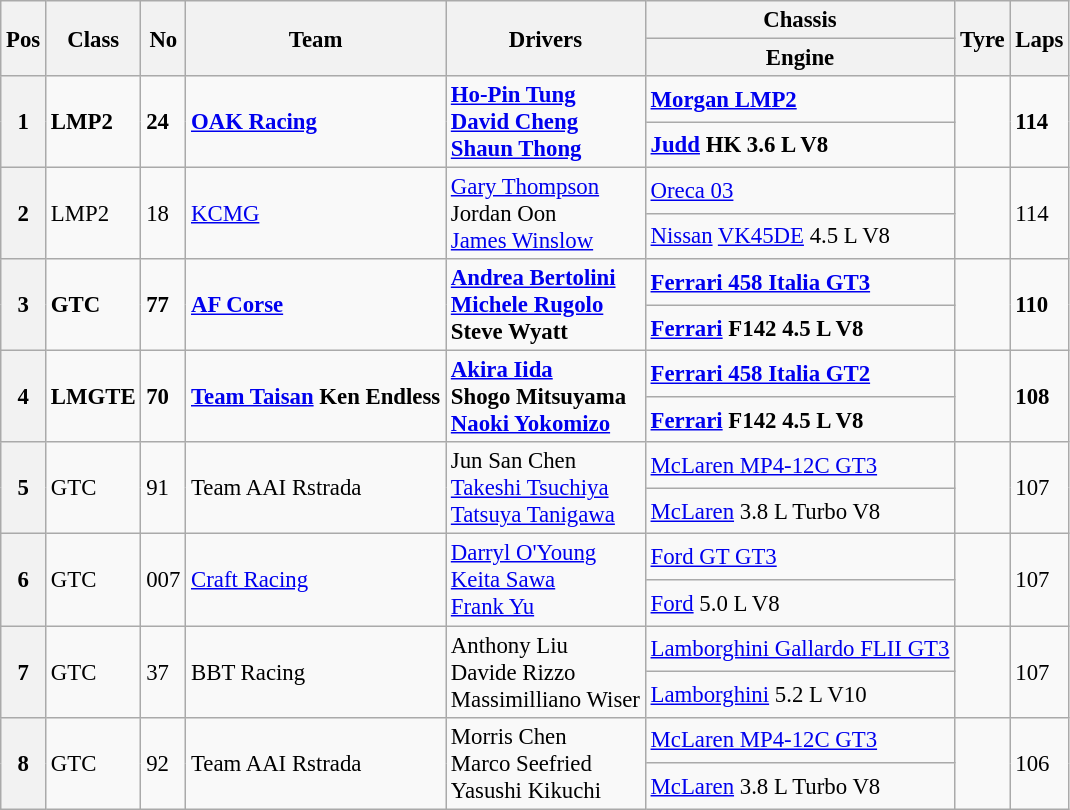<table class="wikitable" style="font-size: 95%;">
<tr>
<th rowspan=2>Pos</th>
<th rowspan=2>Class</th>
<th rowspan=2>No</th>
<th rowspan=2>Team</th>
<th rowspan=2>Drivers</th>
<th>Chassis</th>
<th rowspan=2>Tyre</th>
<th rowspan=2>Laps</th>
</tr>
<tr>
<th>Engine</th>
</tr>
<tr style="font-weight:bold">
<th rowspan=2>1</th>
<td rowspan=2>LMP2</td>
<td rowspan=2>24</td>
<td rowspan=2> <a href='#'>OAK Racing</a></td>
<td rowspan=2> <a href='#'>Ho-Pin Tung</a><br> <a href='#'>David Cheng</a><br> <a href='#'>Shaun Thong</a></td>
<td><a href='#'>Morgan LMP2</a></td>
<td rowspan=2></td>
<td rowspan=2>114</td>
</tr>
<tr style="font-weight:bold">
<td><a href='#'>Judd</a> HK 3.6 L V8</td>
</tr>
<tr>
<th rowspan=2>2</th>
<td rowspan=2>LMP2</td>
<td rowspan=2>18</td>
<td rowspan=2> <a href='#'>KCMG</a></td>
<td rowspan=2> <a href='#'>Gary Thompson</a><br> Jordan Oon<br> <a href='#'>James Winslow</a></td>
<td><a href='#'>Oreca 03</a></td>
<td rowspan=2></td>
<td rowspan=2>114</td>
</tr>
<tr>
<td><a href='#'>Nissan</a> <a href='#'>VK45DE</a> 4.5 L V8</td>
</tr>
<tr style="font-weight:bold">
<th rowspan=2>3</th>
<td rowspan=2>GTC</td>
<td rowspan=2>77</td>
<td rowspan=2> <a href='#'>AF Corse</a></td>
<td rowspan=2> <a href='#'>Andrea Bertolini</a><br> <a href='#'>Michele Rugolo</a><br> Steve Wyatt</td>
<td><a href='#'>Ferrari 458 Italia GT3</a></td>
<td rowspan=2></td>
<td rowspan=2>110</td>
</tr>
<tr style="font-weight:bold">
<td><a href='#'>Ferrari</a> F142 4.5 L V8</td>
</tr>
<tr style="font-weight:bold">
<th rowspan=2>4</th>
<td rowspan=2>LMGTE</td>
<td rowspan=2>70</td>
<td rowspan=2> <a href='#'>Team Taisan</a> Ken Endless</td>
<td rowspan=2> <a href='#'>Akira Iida</a><br> Shogo Mitsuyama<br> <a href='#'>Naoki Yokomizo</a></td>
<td><a href='#'>Ferrari 458 Italia GT2</a></td>
<td rowspan=2></td>
<td rowspan=2>108</td>
</tr>
<tr style="font-weight:bold">
<td><a href='#'>Ferrari</a> F142 4.5 L V8</td>
</tr>
<tr>
<th rowspan=2>5</th>
<td rowspan=2>GTC</td>
<td rowspan=2>91</td>
<td rowspan=2> Team AAI Rstrada</td>
<td rowspan=2> Jun San Chen<br> <a href='#'>Takeshi Tsuchiya</a><br> <a href='#'>Tatsuya Tanigawa</a></td>
<td><a href='#'>McLaren MP4-12C GT3</a></td>
<td rowspan=2></td>
<td rowspan=2>107</td>
</tr>
<tr>
<td><a href='#'>McLaren</a> 3.8 L Turbo V8</td>
</tr>
<tr>
<th rowspan=2>6</th>
<td rowspan=2>GTC</td>
<td rowspan=2>007</td>
<td rowspan=2> <a href='#'>Craft Racing</a></td>
<td rowspan=2> <a href='#'>Darryl O'Young</a><br> <a href='#'>Keita Sawa</a><br> <a href='#'>Frank Yu</a></td>
<td><a href='#'>Ford GT GT3</a></td>
<td rowspan=2></td>
<td rowspan=2>107</td>
</tr>
<tr>
<td><a href='#'>Ford</a> 5.0 L V8</td>
</tr>
<tr>
<th rowspan=2>7</th>
<td rowspan=2>GTC</td>
<td rowspan=2>37</td>
<td rowspan=2> BBT Racing</td>
<td rowspan=2> Anthony Liu<br> Davide Rizzo<br> Massimilliano Wiser</td>
<td><a href='#'>Lamborghini Gallardo FLII GT3</a></td>
<td rowspan=2></td>
<td rowspan=2>107</td>
</tr>
<tr>
<td><a href='#'>Lamborghini</a> 5.2 L V10</td>
</tr>
<tr>
<th rowspan=2>8</th>
<td rowspan=2>GTC</td>
<td rowspan=2>92</td>
<td rowspan=2> Team AAI Rstrada</td>
<td rowspan=2> Morris Chen<br> Marco Seefried<br> Yasushi Kikuchi</td>
<td><a href='#'>McLaren MP4-12C GT3</a></td>
<td rowspan=2></td>
<td rowspan=2>106</td>
</tr>
<tr>
<td><a href='#'>McLaren</a> 3.8 L Turbo V8</td>
</tr>
</table>
